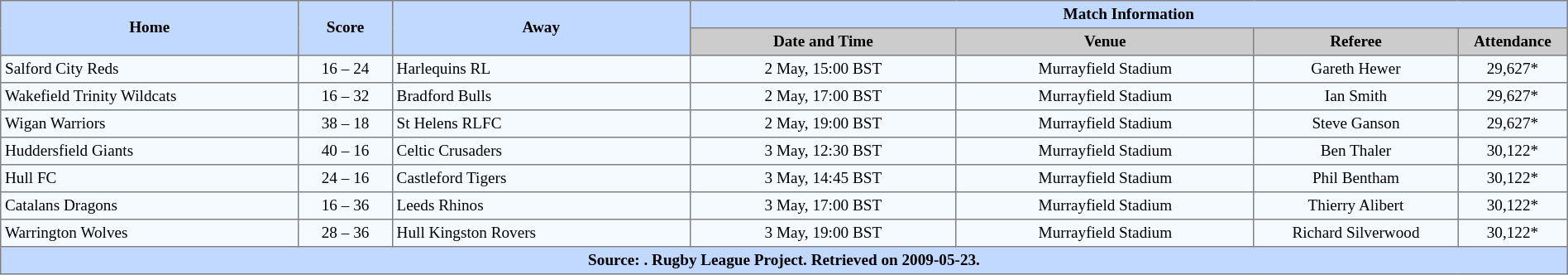<table border=1 style="border-collapse:collapse; font-size:80%; text-align:center;" cellpadding=3 cellspacing=0 width=100%>
<tr bgcolor=#C1D8FF>
<th rowspan=2 width=19%>Home</th>
<th rowspan=2 width=6%>Score</th>
<th rowspan=2 width=19%>Away</th>
<th colspan=6>Match Information</th>
</tr>
<tr bgcolor=#CCCCCC>
<th width=17%>Date and Time</th>
<th width=19%>Venue</th>
<th width=13%>Referee</th>
<th width=7%>Attendance</th>
</tr>
<tr bgcolor=#F5FAFF>
<td align=left> Salford City Reds</td>
<td>16 – 24</td>
<td align=left> Harlequins RL</td>
<td>2 May, 15:00 BST</td>
<td>Murrayfield Stadium</td>
<td>Gareth Hewer</td>
<td>29,627*</td>
</tr>
<tr bgcolor=#F5FAFF>
<td align=left> Wakefield Trinity Wildcats</td>
<td>16 – 32</td>
<td align=left> Bradford Bulls</td>
<td>2 May, 17:00 BST</td>
<td>Murrayfield Stadium</td>
<td>Ian Smith</td>
<td>29,627*</td>
</tr>
<tr bgcolor=#F5FAFF>
<td align=left> Wigan Warriors</td>
<td>38 – 18</td>
<td align=left> St Helens RLFC</td>
<td>2 May, 19:00 BST</td>
<td>Murrayfield Stadium</td>
<td>Steve Ganson</td>
<td>29,627*</td>
</tr>
<tr bgcolor=#F5FAFF>
<td align=left> Huddersfield Giants</td>
<td>40 – 16</td>
<td align=left> Celtic Crusaders</td>
<td>3 May, 12:30 BST</td>
<td>Murrayfield Stadium</td>
<td>Ben Thaler</td>
<td>30,122*</td>
</tr>
<tr bgcolor=#F5FAFF>
<td align=left> Hull FC</td>
<td>24 – 16</td>
<td align=left> Castleford Tigers</td>
<td>3 May, 14:45 BST</td>
<td>Murrayfield Stadium</td>
<td>Phil Bentham</td>
<td>30,122*</td>
</tr>
<tr bgcolor=#F5FAFF>
<td align=left> Catalans Dragons</td>
<td>16 – 36</td>
<td align=left> Leeds Rhinos</td>
<td>3 May, 17:00 BST</td>
<td>Murrayfield Stadium</td>
<td>Thierry Alibert</td>
<td>30,122*</td>
</tr>
<tr bgcolor=#F5FAFF>
<td align=left> Warrington Wolves</td>
<td>28 – 36</td>
<td align=left> Hull Kingston Rovers</td>
<td>3 May, 19:00 BST</td>
<td>Murrayfield Stadium</td>
<td>Richard Silverwood</td>
<td>30,122*</td>
</tr>
<tr bgcolor=#C1D8FF>
<th colspan="10">Source: . Rugby League Project. Retrieved on 2009-05-23.</th>
</tr>
</table>
